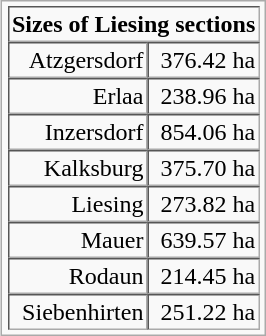<table class=infobox border="1" cellpadding="2" cellspacing="0" style="text-align:right; margin-left:1em;">
<tr --- style=background:#FAFAD2">
<th colspan="2">Sizes of Liesing sections</th>
</tr>
<tr --- style=background:#FFFFFF">
<td>Atzgersdorf</td>
<td>376.42 ha</td>
</tr>
<tr --- style=background:#FFFFFF">
<td>Erlaa</td>
<td>238.96 ha</td>
</tr>
<tr --- style=background:#FFFFFF">
<td>Inzersdorf</td>
<td>854.06 ha</td>
</tr>
<tr --- style=background:#FFFFFF">
<td>Kalksburg</td>
<td>375.70 ha</td>
</tr>
<tr --- style=background:#FFFFFF">
<td>Liesing</td>
<td>273.82 ha</td>
</tr>
<tr --- style=background:#FFFFFF">
<td>Mauer</td>
<td>639.57 ha</td>
</tr>
<tr --- style=background:#FFFFFF">
<td>Rodaun</td>
<td>214.45 ha</td>
</tr>
<tr --- style=background:#FFFFFF">
<td>Siebenhirten</td>
<td>251.22 ha</td>
</tr>
</table>
